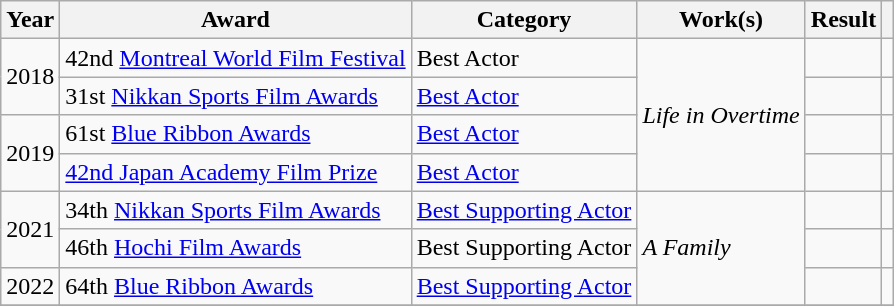<table class="wikitable">
<tr>
<th>Year</th>
<th>Award</th>
<th>Category</th>
<th>Work(s)</th>
<th>Result</th>
<th></th>
</tr>
<tr>
<td rowspan=2>2018</td>
<td>42nd <a href='#'>Montreal World Film Festival</a></td>
<td>Best Actor</td>
<td rowspan=4><em>Life in Overtime</em></td>
<td></td>
<td></td>
</tr>
<tr>
<td>31st <a href='#'>Nikkan Sports Film Awards</a></td>
<td><a href='#'>Best Actor</a></td>
<td></td>
<td></td>
</tr>
<tr>
<td rowspan=2>2019</td>
<td>61st <a href='#'>Blue Ribbon Awards</a></td>
<td><a href='#'>Best Actor</a></td>
<td></td>
<td></td>
</tr>
<tr>
<td><a href='#'>42nd Japan Academy Film Prize</a></td>
<td><a href='#'>Best Actor</a></td>
<td></td>
<td></td>
</tr>
<tr>
<td rowspan=2>2021</td>
<td>34th <a href='#'>Nikkan Sports Film Awards</a></td>
<td><a href='#'>Best Supporting Actor</a></td>
<td rowspan=3><em>A Family</em></td>
<td></td>
<td></td>
</tr>
<tr>
<td>46th <a href='#'>Hochi Film Awards</a></td>
<td>Best Supporting Actor</td>
<td></td>
<td></td>
</tr>
<tr>
<td>2022</td>
<td>64th <a href='#'>Blue Ribbon Awards</a></td>
<td><a href='#'>Best Supporting Actor</a></td>
<td></td>
<td></td>
</tr>
<tr>
</tr>
</table>
